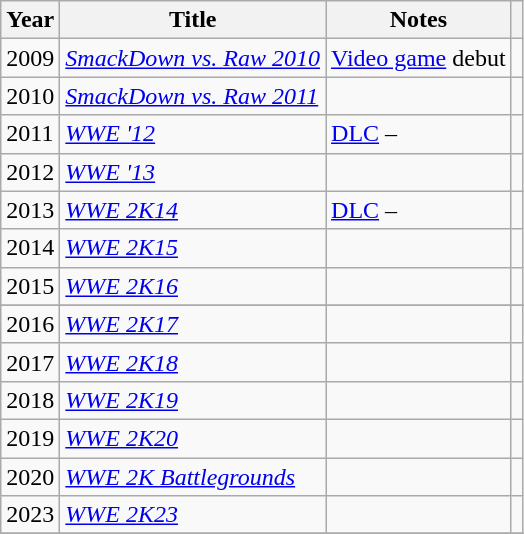<table class="wikitable sortable plainrowheaders">
<tr>
<th scope="col">Year</th>
<th scope="col">Title</th>
<th scope="col" class="unsortable">Notes</th>
<th scope="col" class="unsortable"></th>
</tr>
<tr>
<td>2009</td>
<td><em><a href='#'>SmackDown vs. Raw 2010</a></em></td>
<td><a href='#'>Video game</a> debut</td>
<td></td>
</tr>
<tr>
<td>2010</td>
<td><em><a href='#'>SmackDown vs. Raw 2011</a></em></td>
<td></td>
<td></td>
</tr>
<tr>
<td>2011</td>
<td><em><a href='#'>WWE '12</a></em></td>
<td><a href='#'>DLC</a> – </td>
<td></td>
</tr>
<tr>
<td>2012</td>
<td><em><a href='#'>WWE '13</a></em></td>
<td></td>
<td></td>
</tr>
<tr>
<td>2013</td>
<td><em><a href='#'>WWE 2K14</a></em></td>
<td><a href='#'>DLC</a> – </td>
<td></td>
</tr>
<tr>
<td>2014</td>
<td><em><a href='#'>WWE 2K15</a></em></td>
<td></td>
<td></td>
</tr>
<tr>
<td>2015</td>
<td><em><a href='#'>WWE 2K16</a></em></td>
<td></td>
<td></td>
</tr>
<tr>
</tr>
<tr>
<td>2016</td>
<td><em><a href='#'>WWE 2K17</a></em></td>
<td></td>
<td></td>
</tr>
<tr>
<td>2017</td>
<td><em><a href='#'>WWE 2K18</a></em></td>
<td></td>
<td></td>
</tr>
<tr>
<td>2018</td>
<td><em><a href='#'>WWE 2K19</a></em></td>
<td></td>
<td></td>
</tr>
<tr>
<td>2019</td>
<td><em><a href='#'>WWE 2K20</a></em></td>
<td></td>
<td></td>
</tr>
<tr>
<td>2020</td>
<td><em><a href='#'>WWE 2K Battlegrounds</a></em></td>
<td></td>
<td></td>
</tr>
<tr>
<td>2023</td>
<td><em><a href='#'>WWE 2K23</a></em></td>
<td></td>
<td></td>
</tr>
<tr>
</tr>
</table>
